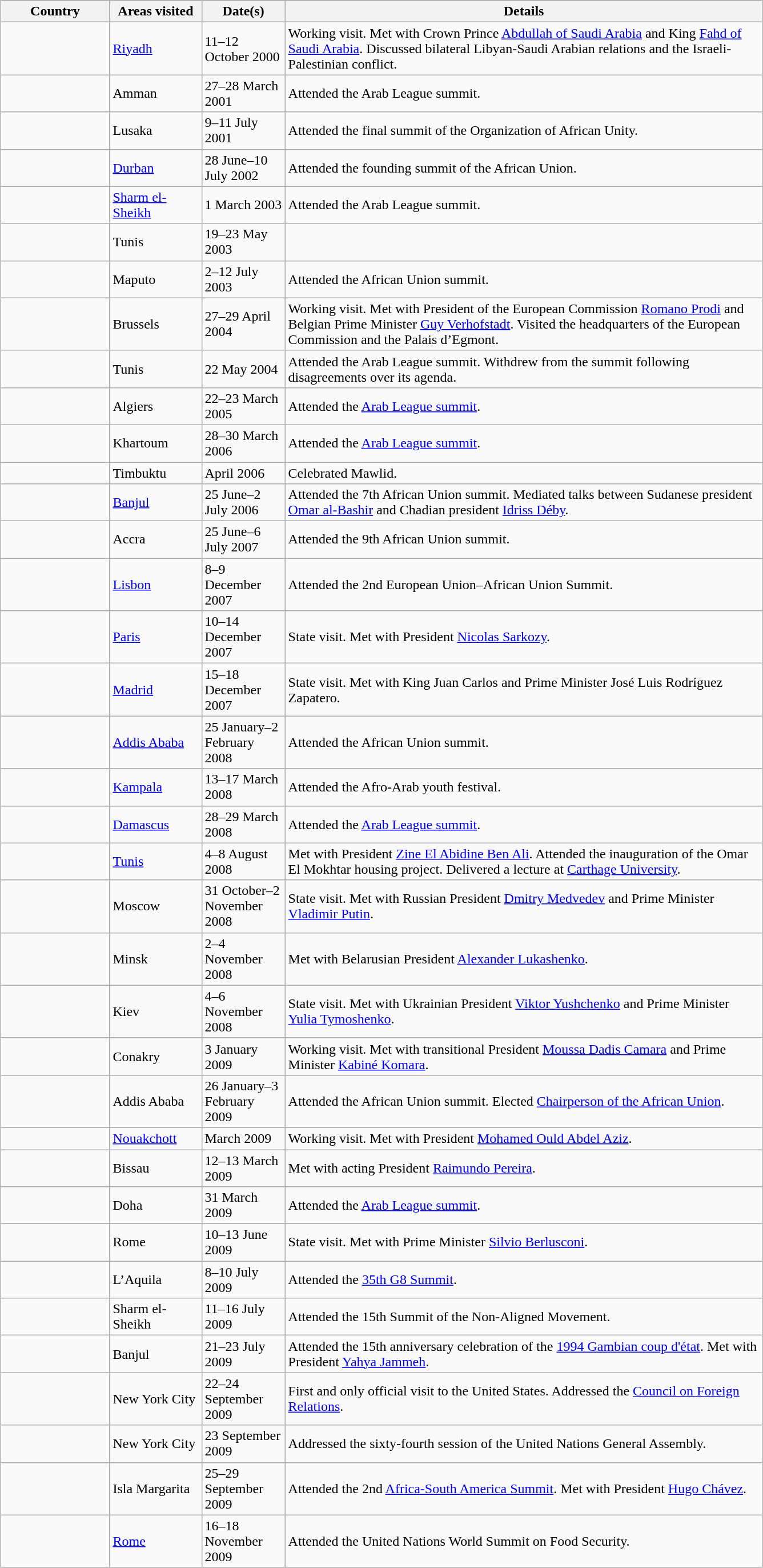<table class="wikitable sortable outercollapse" style="margin: 1em auto 1em auto">
<tr>
<th width=120>Country</th>
<th width=100>Areas visited</th>
<th width=90>Date(s)</th>
<th style="width:550px;" class="unsortable">Details</th>
</tr>
<tr>
<td></td>
<td><a href='#'>Riyadh</a></td>
<td>11–12 October 2000</td>
<td>Working visit. Met with Crown Prince <a href='#'>Abdullah of Saudi Arabia</a> and King <a href='#'>Fahd of Saudi Arabia</a>. Discussed bilateral Libyan-Saudi Arabian relations and the Israeli-Palestinian conflict.</td>
</tr>
<tr>
<td></td>
<td>Amman</td>
<td>27–28 March 2001</td>
<td>Attended the Arab League summit.</td>
</tr>
<tr>
<td></td>
<td>Lusaka</td>
<td>9–11 July 2001</td>
<td>Attended the final summit of the Organization of African Unity.</td>
</tr>
<tr>
<td></td>
<td><a href='#'>Durban</a></td>
<td>28 June–10 July 2002</td>
<td>Attended the founding summit of the African Union.</td>
</tr>
<tr>
<td></td>
<td><a href='#'>Sharm el-Sheikh</a></td>
<td>1 March 2003</td>
<td>Attended the Arab League summit.</td>
</tr>
<tr>
<td></td>
<td>Tunis</td>
<td>19–23 May 2003</td>
<td></td>
</tr>
<tr>
<td></td>
<td>Maputo</td>
<td>2–12 July 2003</td>
<td>Attended the African Union summit.</td>
</tr>
<tr>
<td></td>
<td>Brussels</td>
<td>27–29 April 2004</td>
<td>Working visit. Met with President of the European Commission <a href='#'>Romano Prodi</a> and Belgian Prime Minister <a href='#'>Guy Verhofstadt</a>. Visited the headquarters of the European Commission and the Palais d’Egmont.</td>
</tr>
<tr>
<td></td>
<td>Tunis</td>
<td>22 May 2004</td>
<td>Attended the Arab League summit. Withdrew from the summit following disagreements over its agenda.</td>
</tr>
<tr>
<td></td>
<td>Algiers</td>
<td>22–23 March 2005</td>
<td>Attended the <a href='#'>Arab League summit</a>.</td>
</tr>
<tr>
<td></td>
<td>Khartoum</td>
<td>28–30 March 2006</td>
<td>Attended the <a href='#'>Arab League summit</a>.</td>
</tr>
<tr>
<td></td>
<td>Timbuktu</td>
<td>April 2006</td>
<td>Celebrated Mawlid.</td>
</tr>
<tr>
<td></td>
<td><a href='#'>Banjul</a></td>
<td>25 June–2 July 2006</td>
<td>Attended the 7th African Union summit. Mediated talks between Sudanese president <a href='#'>Omar al-Bashir</a> and Chadian president <a href='#'>Idriss Déby</a>.</td>
</tr>
<tr>
<td></td>
<td>Accra</td>
<td>25 June–6 July 2007</td>
<td>Attended the 9th African Union summit.</td>
</tr>
<tr>
<td></td>
<td><a href='#'>Lisbon</a></td>
<td>8–9 December 2007</td>
<td>Attended the 2nd European Union–African Union Summit.</td>
</tr>
<tr>
<td></td>
<td><a href='#'>Paris</a></td>
<td>10–14 December 2007</td>
<td>State visit. Met with President <a href='#'>Nicolas Sarkozy</a>.</td>
</tr>
<tr>
<td></td>
<td><a href='#'>Madrid</a></td>
<td>15–18 December 2007</td>
<td>State visit. Met with King Juan Carlos and Prime Minister José Luis Rodríguez Zapatero.</td>
</tr>
<tr>
<td></td>
<td><a href='#'>Addis Ababa</a></td>
<td>25 January–2 February 2008</td>
<td>Attended the African Union summit.</td>
</tr>
<tr>
<td></td>
<td><a href='#'>Kampala</a></td>
<td>13–17 March 2008</td>
<td>Attended the Afro-Arab youth festival.</td>
</tr>
<tr>
<td></td>
<td><a href='#'>Damascus</a></td>
<td>28–29 March 2008</td>
<td>Attended the <a href='#'>Arab League summit</a>.</td>
</tr>
<tr>
<td></td>
<td><a href='#'>Tunis</a></td>
<td>4–8 August 2008</td>
<td>Met with President <a href='#'>Zine El Abidine Ben Ali</a>. Attended the inauguration of the Omar El Mokhtar housing project. Delivered a lecture at <a href='#'>Carthage University</a>.</td>
</tr>
<tr>
<td></td>
<td>Moscow</td>
<td>31 October–2 November 2008</td>
<td>State visit. Met with Russian President <a href='#'>Dmitry Medvedev</a> and Prime Minister <a href='#'>Vladimir Putin</a>.</td>
</tr>
<tr>
<td></td>
<td>Minsk</td>
<td>2–4 November 2008</td>
<td>Met with Belarusian President <a href='#'>Alexander Lukashenko</a>.</td>
</tr>
<tr>
<td></td>
<td>Kiev</td>
<td>4–6 November 2008</td>
<td>State visit. Met with Ukrainian President <a href='#'>Viktor Yushchenko</a> and Prime Minister <a href='#'>Yulia Tymoshenko</a>.</td>
</tr>
<tr>
<td></td>
<td>Conakry</td>
<td>3 January 2009</td>
<td>Working visit. Met with transitional President <a href='#'>Moussa Dadis Camara</a> and Prime Minister <a href='#'>Kabiné Komara</a>.</td>
</tr>
<tr>
<td></td>
<td>Addis Ababa</td>
<td>26 January–3 February 2009</td>
<td>Attended the African Union summit. Elected <a href='#'>Chairperson of the African Union</a>.</td>
</tr>
<tr>
<td></td>
<td><a href='#'>Nouakchott</a></td>
<td>March 2009</td>
<td>Working visit. Met with President <a href='#'>Mohamed Ould Abdel Aziz</a>.</td>
</tr>
<tr>
<td></td>
<td>Bissau</td>
<td>12–13 March 2009</td>
<td>Met with acting President <a href='#'>Raimundo Pereira</a>.</td>
</tr>
<tr>
<td></td>
<td>Doha</td>
<td>31 March 2009</td>
<td>Attended the <a href='#'>Arab League summit</a>.</td>
</tr>
<tr>
<td></td>
<td>Rome</td>
<td>10–13 June 2009</td>
<td>State visit. Met with Prime Minister <a href='#'>Silvio Berlusconi</a>.</td>
</tr>
<tr>
<td></td>
<td>L’Aquila</td>
<td>8–10 July 2009</td>
<td>Attended the <a href='#'>35th G8 Summit</a>.</td>
</tr>
<tr>
<td></td>
<td>Sharm el-Sheikh</td>
<td>11–16 July 2009</td>
<td>Attended the 15th Summit of the Non-Aligned Movement.</td>
</tr>
<tr>
<td></td>
<td>Banjul</td>
<td>21–23 July 2009</td>
<td>Attended the 15th anniversary celebration of the <a href='#'>1994 Gambian coup d'état</a>. Met with President <a href='#'>Yahya Jammeh</a>.</td>
</tr>
<tr>
<td></td>
<td>New York City</td>
<td>22–24 September 2009</td>
<td>First and only official visit to the United States. Addressed the <a href='#'>Council on Foreign Relations</a>.</td>
</tr>
<tr>
<td></td>
<td>New York City</td>
<td>23 September 2009</td>
<td>Addressed the sixty-fourth session of the United Nations General Assembly.</td>
</tr>
<tr>
<td></td>
<td>Isla Margarita</td>
<td>25–29 September 2009</td>
<td>Attended the 2nd <a href='#'>Africa-South America Summit</a>. Met with President <a href='#'>Hugo Chávez</a>.</td>
</tr>
<tr>
<td></td>
<td><a href='#'>Rome</a></td>
<td>16–18 November 2009</td>
<td>Attended the United Nations World Summit on Food Security.</td>
</tr>
</table>
